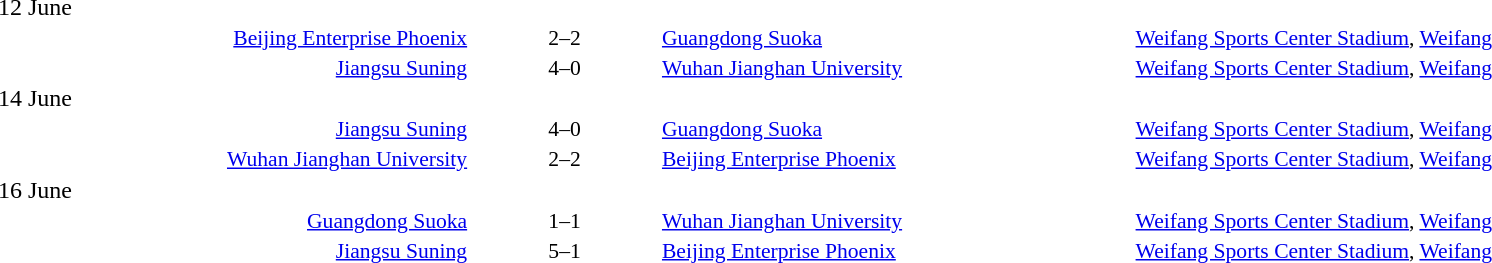<table style="width:100%" cellspacing="1">
<tr>
<th width=25%></th>
<th width=10%></th>
<th width=25%></th>
</tr>
<tr>
<td>12 June</td>
</tr>
<tr style=font-size:90%>
<td align=right><a href='#'>Beijing Enterprise Phoenix</a></td>
<td align=center>2–2</td>
<td><a href='#'>Guangdong Suoka</a></td>
<td><a href='#'>Weifang Sports Center Stadium</a>, <a href='#'>Weifang</a></td>
</tr>
<tr style=font-size:90%>
<td align=right><a href='#'>Jiangsu Suning</a></td>
<td align=center>4–0</td>
<td><a href='#'>Wuhan Jianghan University</a></td>
<td><a href='#'>Weifang Sports Center Stadium</a>, <a href='#'>Weifang</a></td>
</tr>
<tr>
<td>14 June</td>
</tr>
<tr style=font-size:90%>
<td align=right><a href='#'>Jiangsu Suning</a></td>
<td align=center>4–0</td>
<td><a href='#'>Guangdong Suoka</a></td>
<td><a href='#'>Weifang Sports Center Stadium</a>, <a href='#'>Weifang</a></td>
</tr>
<tr style=font-size:90%>
<td align=right><a href='#'>Wuhan Jianghan University</a></td>
<td align=center>2–2</td>
<td><a href='#'>Beijing Enterprise Phoenix</a></td>
<td><a href='#'>Weifang Sports Center Stadium</a>, <a href='#'>Weifang</a></td>
</tr>
<tr>
<td>16 June</td>
</tr>
<tr style=font-size:90%>
<td align=right><a href='#'>Guangdong Suoka</a></td>
<td align=center>1–1</td>
<td><a href='#'>Wuhan Jianghan University</a></td>
<td><a href='#'>Weifang Sports Center Stadium</a>, <a href='#'>Weifang</a></td>
</tr>
<tr style=font-size:90%>
<td align=right><a href='#'>Jiangsu Suning</a></td>
<td align=center>5–1</td>
<td><a href='#'>Beijing Enterprise Phoenix</a></td>
<td><a href='#'>Weifang Sports Center Stadium</a>, <a href='#'>Weifang</a></td>
</tr>
</table>
